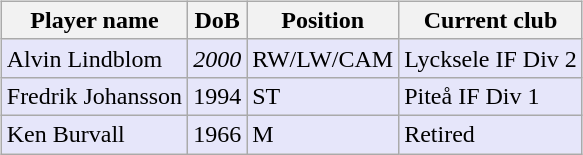<table>
<tr>
<td valign="top" width=0%><br><table class="wikitable">
<tr style="background:#f0f6fa;">
<th>Player name</th>
<th>DoB</th>
<th>Position</th>
<th>Current club</th>
</tr>
<tr>
<td style="background:#E6E6FA;">Alvin Lindblom</td>
<td style="background:#E6E6FA;"><em>2000</em></td>
<td style="background:#E6E6FA;">RW/LW/CAM</td>
<td style="background:#E6E6FA;">Lycksele IF Div 2</td>
</tr>
<tr>
<td style="background:#E6E6FA;">Fredrik Johansson</td>
<td style="background:#E6E6FA;">1994</td>
<td style="background:#E6E6FA;">ST</td>
<td style="background:#E6E6FA;">Piteå IF Div 1</td>
</tr>
<tr>
<td style="background:#E6E6FA;">Ken Burvall</td>
<td style="background:#E6E6FA;">1966</td>
<td style="background:#E6E6FA;">M</td>
<td style="background:#E6E6FA;">Retired</td>
</tr>
</table>
</td>
</tr>
</table>
